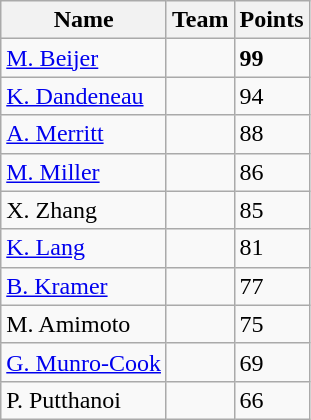<table class="wikitable">
<tr>
<th>Name</th>
<th>Team</th>
<th>Points</th>
</tr>
<tr>
<td><a href='#'>M. Beijer</a></td>
<td></td>
<td><strong>99</strong></td>
</tr>
<tr>
<td><a href='#'>K. Dandeneau</a></td>
<td></td>
<td>94</td>
</tr>
<tr>
<td><a href='#'>A. Merritt</a></td>
<td></td>
<td>88</td>
</tr>
<tr>
<td><a href='#'>M. Miller</a></td>
<td></td>
<td>86</td>
</tr>
<tr>
<td>X. Zhang</td>
<td></td>
<td>85</td>
</tr>
<tr>
<td><a href='#'>K. Lang</a></td>
<td></td>
<td>81</td>
</tr>
<tr>
<td><a href='#'>B. Kramer</a></td>
<td></td>
<td>77</td>
</tr>
<tr>
<td>M. Amimoto</td>
<td></td>
<td>75</td>
</tr>
<tr>
<td><a href='#'>G. Munro-Cook</a></td>
<td></td>
<td>69</td>
</tr>
<tr>
<td>P. Putthanoi</td>
<td></td>
<td>66</td>
</tr>
</table>
